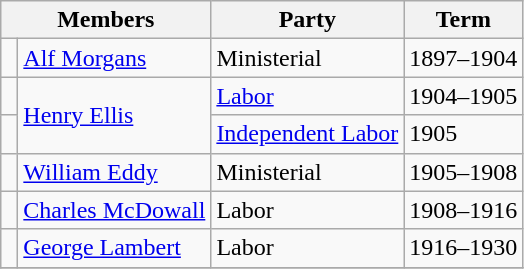<table class="wikitable">
<tr>
<th colspan="2">Members</th>
<th>Party</th>
<th>Term</th>
</tr>
<tr>
<td> </td>
<td><a href='#'>Alf Morgans</a></td>
<td>Ministerial</td>
<td>1897–1904</td>
</tr>
<tr>
<td> </td>
<td rowspan="2"><a href='#'>Henry Ellis</a></td>
<td><a href='#'>Labor</a></td>
<td>1904–1905</td>
</tr>
<tr>
<td> </td>
<td><a href='#'>Independent Labor</a></td>
<td>1905</td>
</tr>
<tr>
<td> </td>
<td><a href='#'>William Eddy</a></td>
<td>Ministerial</td>
<td>1905–1908</td>
</tr>
<tr>
<td> </td>
<td><a href='#'>Charles McDowall</a></td>
<td>Labor</td>
<td>1908–1916</td>
</tr>
<tr>
<td> </td>
<td><a href='#'>George Lambert</a></td>
<td>Labor</td>
<td>1916–1930</td>
</tr>
<tr>
</tr>
</table>
